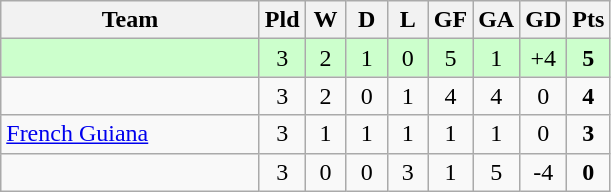<table class="wikitable" style="text-align:center;">
<tr>
<th width=165>Team</th>
<th width=20>Pld</th>
<th width=20>W</th>
<th width=20>D</th>
<th width=20>L</th>
<th width=20>GF</th>
<th width=20>GA</th>
<th Width=20>GD</th>
<th width=20>Pts</th>
</tr>
<tr align=center style="background:#ccffcc;">
<td style="text-align:left;"></td>
<td>3</td>
<td>2</td>
<td>1</td>
<td>0</td>
<td>5</td>
<td>1</td>
<td>+4</td>
<td><strong>5</strong></td>
</tr>
<tr align=center>
<td style="text-align:left;"></td>
<td>3</td>
<td>2</td>
<td>0</td>
<td>1</td>
<td>4</td>
<td>4</td>
<td>0</td>
<td><strong>4</strong></td>
</tr>
<tr align=center>
<td style="text-align:left;"> <a href='#'>French Guiana</a></td>
<td>3</td>
<td>1</td>
<td>1</td>
<td>1</td>
<td>1</td>
<td>1</td>
<td>0</td>
<td><strong>3</strong></td>
</tr>
<tr align=center>
<td style="text-align:left;"></td>
<td>3</td>
<td>0</td>
<td>0</td>
<td>3</td>
<td>1</td>
<td>5</td>
<td>-4</td>
<td><strong>0</strong></td>
</tr>
</table>
